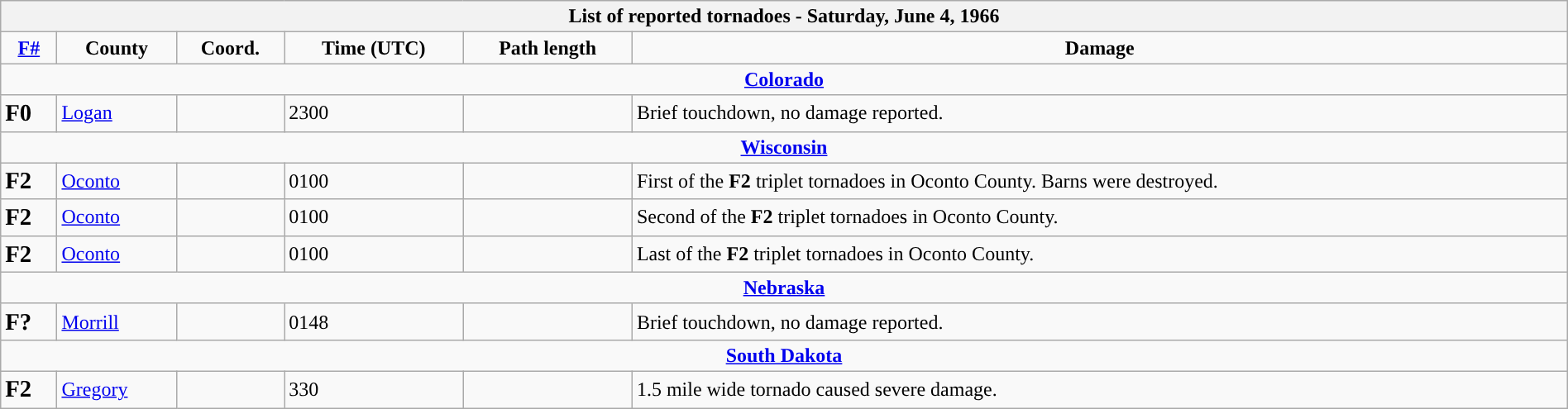<table class="wikitable collapsible" style="width:100%;">
<tr>
<th colspan="6">List of reported tornadoes - Saturday, June 4, 1966</th>
</tr>
<tr style="text-align:center;">
<td><strong><a href='#'>F#</a></strong></td>
<td><strong>County</strong></td>
<td><strong>Coord.</strong></td>
<td><strong>Time (UTC)</strong></td>
<td><strong>Path length</strong></td>
<td><strong>Damage</strong></td>
</tr>
<tr>
<td colspan="6" style="text-align:center;"><strong><a href='#'>Colorado</a></strong></td>
</tr>
<tr>
<td><big><strong>F0</strong></big></td>
<td><a href='#'>Logan</a></td>
<td></td>
<td>2300</td>
<td></td>
<td>Brief touchdown, no damage reported.</td>
</tr>
<tr>
<td colspan="6" style="text-align:center;"><strong><a href='#'>Wisconsin</a></strong></td>
</tr>
<tr>
<td><big><strong>F2</strong></big></td>
<td><a href='#'>Oconto</a></td>
<td></td>
<td>0100</td>
<td></td>
<td>First of the <strong>F2</strong> triplet tornadoes in Oconto County. Barns were destroyed.</td>
</tr>
<tr>
<td><big><strong>F2</strong></big></td>
<td><a href='#'>Oconto</a></td>
<td></td>
<td>0100</td>
<td></td>
<td>Second of the <strong>F2</strong> triplet tornadoes in Oconto County.</td>
</tr>
<tr>
<td><big><strong>F2</strong></big></td>
<td><a href='#'>Oconto</a></td>
<td></td>
<td>0100</td>
<td></td>
<td>Last of the <strong>F2</strong> triplet tornadoes in Oconto County.</td>
</tr>
<tr>
<td colspan="6" style="text-align:center;"><strong><a href='#'>Nebraska</a></strong></td>
</tr>
<tr>
<td><big><strong>F?</strong></big></td>
<td><a href='#'>Morrill</a></td>
<td></td>
<td>0148</td>
<td></td>
<td>Brief touchdown, no damage reported.</td>
</tr>
<tr>
<td colspan="6" style="text-align:center;"><strong><a href='#'>South Dakota</a></strong></td>
</tr>
<tr>
<td><big><strong>F2</strong></big></td>
<td><a href='#'>Gregory</a></td>
<td></td>
<td>330</td>
<td></td>
<td>1.5 mile wide tornado caused severe damage.</td>
</tr>
</table>
